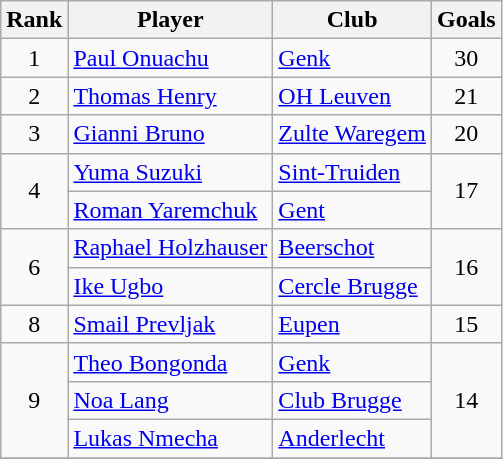<table class="wikitable" style="text-align: center;">
<tr>
<th>Rank</th>
<th>Player</th>
<th>Club</th>
<th>Goals</th>
</tr>
<tr>
<td>1</td>
<td style="text-align: left;"> <a href='#'>Paul Onuachu</a></td>
<td style="text-align: left;"><a href='#'>Genk</a></td>
<td>30</td>
</tr>
<tr>
<td>2</td>
<td style="text-align: left;"> <a href='#'>Thomas Henry</a></td>
<td style="text-align: left;"><a href='#'>OH Leuven</a></td>
<td>21</td>
</tr>
<tr>
<td>3</td>
<td style="text-align: left;"> <a href='#'>Gianni Bruno</a></td>
<td style="text-align: left;"><a href='#'>Zulte Waregem</a></td>
<td>20</td>
</tr>
<tr>
<td rowspan="2">4</td>
<td style="text-align: left;"> <a href='#'>Yuma Suzuki</a></td>
<td style="text-align: left;"><a href='#'>Sint-Truiden</a></td>
<td rowspan="2">17</td>
</tr>
<tr>
<td style="text-align: left;"> <a href='#'>Roman Yaremchuk</a></td>
<td style="text-align: left;"><a href='#'>Gent</a></td>
</tr>
<tr>
<td rowspan="2">6</td>
<td style="text-align: left;"> <a href='#'>Raphael Holzhauser</a></td>
<td style="text-align: left;"><a href='#'>Beerschot</a></td>
<td rowspan="2">16</td>
</tr>
<tr>
<td style="text-align: left;"> <a href='#'>Ike Ugbo</a></td>
<td style="text-align: left;"><a href='#'>Cercle Brugge</a></td>
</tr>
<tr>
<td>8</td>
<td style="text-align: left;"> <a href='#'>Smail Prevljak</a></td>
<td style="text-align: left;"><a href='#'>Eupen</a></td>
<td>15</td>
</tr>
<tr>
<td rowspan="3">9</td>
<td style="text-align: left;"> <a href='#'>Theo Bongonda</a></td>
<td style="text-align: left;"><a href='#'>Genk</a></td>
<td rowspan="3">14</td>
</tr>
<tr>
<td style="text-align: left;"> <a href='#'>Noa Lang</a></td>
<td style="text-align: left;"><a href='#'>Club Brugge</a></td>
</tr>
<tr>
<td style="text-align: left;"> <a href='#'>Lukas Nmecha</a></td>
<td style="text-align: left;"><a href='#'>Anderlecht</a></td>
</tr>
<tr>
</tr>
</table>
